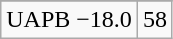<table class="wikitable">
<tr align="center">
</tr>
<tr align="center">
<td>UAPB −18.0</td>
<td>58</td>
</tr>
</table>
